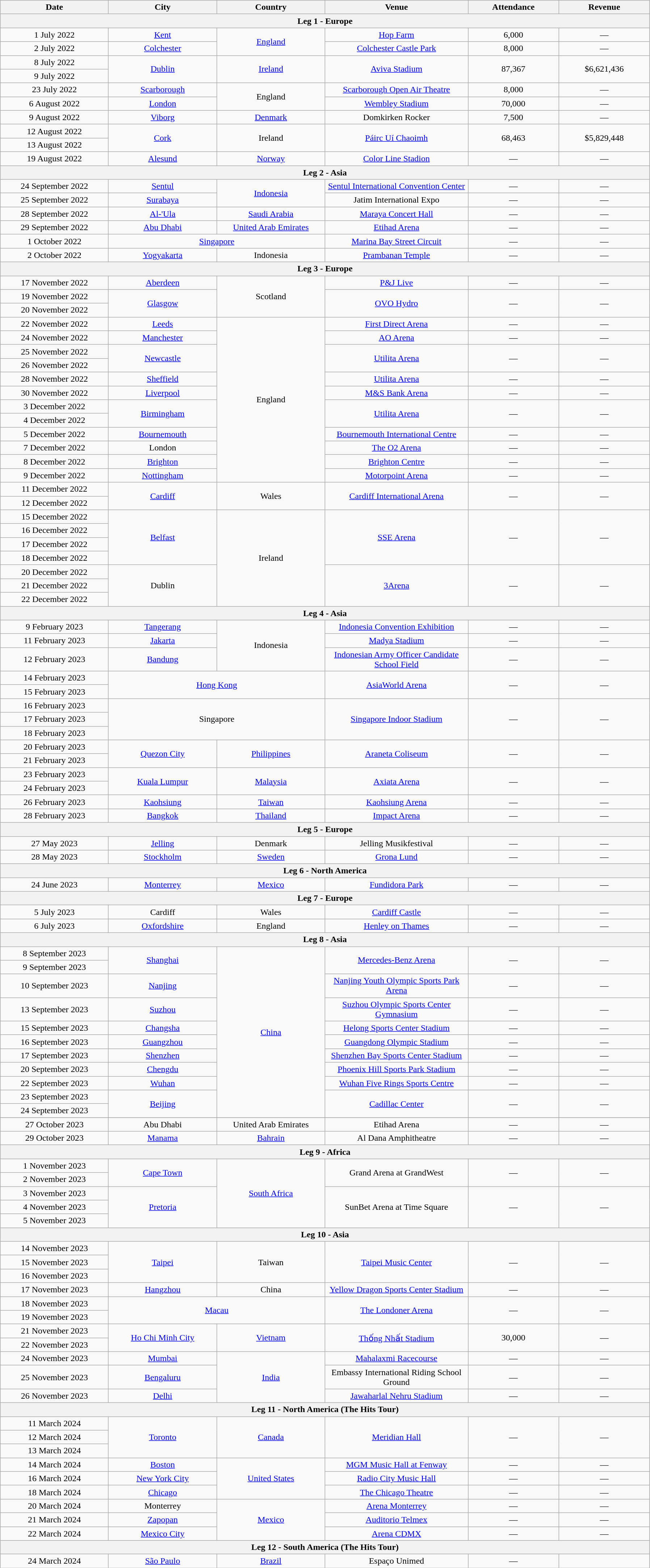<table class="wikitable plainrowheaders" style="text-align:center;">
<tr>
<th scope="col" style="width:12em;">Date</th>
<th scope="col" style="width:12em;">City</th>
<th scope="col" style="width:12em;">Country</th>
<th scope="col" style="width:16em;">Venue</th>
<th scope="col" style="width:10em;">Attendance</th>
<th scope="col" style="width:10em;">Revenue</th>
</tr>
<tr>
<th colspan="6">Leg 1 - Europe</th>
</tr>
<tr>
<td>1 July 2022</td>
<td><a href='#'>Kent</a></td>
<td rowspan="2"><a href='#'>England</a></td>
<td><a href='#'>Hop Farm</a></td>
<td>6,000</td>
<td>—</td>
</tr>
<tr>
<td>2 July 2022</td>
<td><a href='#'>Colchester</a></td>
<td><a href='#'>Colchester Castle Park</a></td>
<td>8,000</td>
<td>—</td>
</tr>
<tr>
<td>8 July 2022</td>
<td rowspan="2"><a href='#'>Dublin</a></td>
<td rowspan="2"><a href='#'>Ireland</a></td>
<td rowspan="2"><a href='#'>Aviva Stadium</a></td>
<td rowspan="2">87,367</td>
<td rowspan="2">$6,621,436</td>
</tr>
<tr>
<td>9 July 2022</td>
</tr>
<tr>
<td>23 July 2022</td>
<td><a href='#'>Scarborough</a></td>
<td rowspan="2">England</td>
<td><a href='#'>Scarborough Open Air Theatre</a></td>
<td>8,000</td>
<td>—</td>
</tr>
<tr>
<td>6 August 2022</td>
<td><a href='#'>London</a></td>
<td><a href='#'>Wembley Stadium</a></td>
<td>70,000</td>
<td>—</td>
</tr>
<tr>
<td>9 August 2022</td>
<td><a href='#'>Viborg</a></td>
<td><a href='#'>Denmark</a></td>
<td>Domkirken Rocker</td>
<td>7,500</td>
<td>—</td>
</tr>
<tr>
<td>12 August 2022</td>
<td rowspan="2"><a href='#'>Cork</a></td>
<td rowspan="2">Ireland</td>
<td rowspan="2"><a href='#'>Páirc Uí Chaoimh</a></td>
<td rowspan="2">68,463</td>
<td rowspan="2">$5,829,448</td>
</tr>
<tr>
<td>13 August 2022</td>
</tr>
<tr>
<td>19 August 2022</td>
<td><a href='#'>Alesund</a></td>
<td><a href='#'>Norway</a></td>
<td><a href='#'>Color Line Stadion</a></td>
<td>—</td>
<td>—</td>
</tr>
<tr>
<th colspan="6">Leg 2 - Asia</th>
</tr>
<tr>
<td>24 September 2022</td>
<td><a href='#'>Sentul</a></td>
<td rowspan="2"><a href='#'>Indonesia</a></td>
<td><a href='#'>Sentul International Convention Center</a></td>
<td>—</td>
<td>—</td>
</tr>
<tr>
<td>25 September 2022</td>
<td><a href='#'>Surabaya</a></td>
<td>Jatim International Expo</td>
<td>—</td>
<td>—</td>
</tr>
<tr>
<td>28 September 2022</td>
<td><a href='#'>Al-'Ula</a></td>
<td><a href='#'>Saudi Arabia</a></td>
<td><a href='#'>Maraya Concert Hall</a></td>
<td>—</td>
<td>—</td>
</tr>
<tr>
<td>29 September 2022</td>
<td><a href='#'>Abu Dhabi</a></td>
<td><a href='#'>United Arab Emirates</a></td>
<td><a href='#'>Etihad Arena</a></td>
<td>—</td>
<td>—</td>
</tr>
<tr>
<td>1 October 2022</td>
<td colspan="2"><a href='#'>Singapore</a></td>
<td><a href='#'>Marina Bay Street Circuit</a></td>
<td>—</td>
<td>—</td>
</tr>
<tr>
<td>2 October 2022</td>
<td><a href='#'>Yogyakarta</a></td>
<td>Indonesia</td>
<td><a href='#'>Prambanan Temple</a></td>
<td>—</td>
<td>—</td>
</tr>
<tr>
<th colspan="6">Leg 3 - Europe</th>
</tr>
<tr>
<td>17 November 2022</td>
<td><a href='#'>Aberdeen</a></td>
<td rowspan="3">Scotland</td>
<td><a href='#'>P&J Live</a></td>
<td>—</td>
<td>—</td>
</tr>
<tr>
<td>19 November 2022</td>
<td rowspan="2"><a href='#'>Glasgow</a></td>
<td rowspan="2"><a href='#'>OVO Hydro</a></td>
<td rowspan="2">—</td>
<td rowspan="2">—</td>
</tr>
<tr>
<td>20 November 2022</td>
</tr>
<tr>
<td>22 November 2022</td>
<td><a href='#'>Leeds</a></td>
<td rowspan="12">England</td>
<td><a href='#'>First Direct Arena</a></td>
<td>—</td>
<td>—</td>
</tr>
<tr>
<td>24 November 2022</td>
<td><a href='#'>Manchester</a></td>
<td><a href='#'>AO Arena</a></td>
<td>—</td>
<td>—</td>
</tr>
<tr>
<td>25 November 2022</td>
<td rowspan="2"><a href='#'>Newcastle</a></td>
<td rowspan="2"><a href='#'>Utilita Arena</a></td>
<td rowspan="2">—</td>
<td rowspan="2">—</td>
</tr>
<tr>
<td>26 November 2022</td>
</tr>
<tr>
<td>28 November 2022</td>
<td><a href='#'>Sheffield</a></td>
<td><a href='#'>Utilita Arena</a></td>
<td>—</td>
<td>—</td>
</tr>
<tr>
<td>30 November 2022</td>
<td><a href='#'>Liverpool</a></td>
<td><a href='#'>M&S Bank Arena</a></td>
<td>—</td>
<td>—</td>
</tr>
<tr>
<td>3 December 2022</td>
<td rowspan="2"><a href='#'>Birmingham</a></td>
<td rowspan="2"><a href='#'>Utilita Arena</a></td>
<td rowspan="2">—</td>
<td rowspan="2">—</td>
</tr>
<tr>
<td>4 December 2022</td>
</tr>
<tr>
<td>5 December 2022</td>
<td><a href='#'>Bournemouth</a></td>
<td><a href='#'>Bournemouth International Centre</a></td>
<td>—</td>
<td>—</td>
</tr>
<tr>
<td>7 December 2022</td>
<td>London</td>
<td><a href='#'>The O2 Arena</a></td>
<td>—</td>
<td>—</td>
</tr>
<tr>
<td>8 December 2022</td>
<td><a href='#'>Brighton</a></td>
<td><a href='#'>Brighton Centre</a></td>
<td>—</td>
<td>—</td>
</tr>
<tr>
<td>9 December 2022</td>
<td><a href='#'>Nottingham</a></td>
<td><a href='#'>Motorpoint Arena</a></td>
<td>—</td>
<td>—</td>
</tr>
<tr>
<td>11 December 2022</td>
<td rowspan="2"><a href='#'>Cardiff</a></td>
<td rowspan="2">Wales</td>
<td rowspan="2"><a href='#'>Cardiff International Arena</a></td>
<td rowspan="2">—</td>
<td rowspan="2">—</td>
</tr>
<tr>
<td>12 December 2022</td>
</tr>
<tr>
<td>15 December 2022</td>
<td rowspan="4"><a href='#'>Belfast</a></td>
<td rowspan="7">Ireland</td>
<td rowspan="4"><a href='#'>SSE Arena</a></td>
<td rowspan="4">—</td>
<td rowspan="4">—</td>
</tr>
<tr>
<td>16 December 2022</td>
</tr>
<tr>
<td>17 December 2022</td>
</tr>
<tr>
<td>18 December 2022</td>
</tr>
<tr>
<td>20 December 2022</td>
<td rowspan="3">Dublin</td>
<td rowspan="3"><a href='#'>3Arena</a></td>
<td rowspan="3">—</td>
<td rowspan="3">—</td>
</tr>
<tr>
<td>21 December 2022</td>
</tr>
<tr>
<td>22 December 2022</td>
</tr>
<tr>
<th colspan="6">Leg 4 - Asia</th>
</tr>
<tr>
<td>9 February 2023</td>
<td><a href='#'>Tangerang</a></td>
<td rowspan="3">Indonesia</td>
<td><a href='#'>Indonesia Convention Exhibition</a></td>
<td>—</td>
<td>—</td>
</tr>
<tr>
<td>11 February 2023</td>
<td><a href='#'>Jakarta</a></td>
<td><a href='#'>Madya Stadium</a></td>
<td>—</td>
<td>—</td>
</tr>
<tr>
<td>12 February 2023</td>
<td><a href='#'>Bandung</a></td>
<td><a href='#'>Indonesian Army Officer Candidate School Field</a></td>
<td>—</td>
<td>—</td>
</tr>
<tr>
<td>14 February 2023</td>
<td colspan="2" rowspan="2"><a href='#'>Hong Kong</a></td>
<td rowspan="2"><a href='#'>AsiaWorld Arena</a></td>
<td rowspan="2">—</td>
<td rowspan="2">—</td>
</tr>
<tr>
<td>15 February 2023</td>
</tr>
<tr>
<td>16 February 2023</td>
<td colspan="2" rowspan="3">Singapore</td>
<td rowspan="3"><a href='#'>Singapore Indoor Stadium</a></td>
<td rowspan="3">—</td>
<td rowspan="3">—</td>
</tr>
<tr>
<td>17 February 2023</td>
</tr>
<tr>
<td>18 February 2023</td>
</tr>
<tr>
<td>20 February 2023</td>
<td rowspan="2"><a href='#'>Quezon City</a></td>
<td rowspan="2"><a href='#'>Philippines</a></td>
<td rowspan="2"><a href='#'>Araneta Coliseum</a></td>
<td rowspan="2">—</td>
<td rowspan="2">—</td>
</tr>
<tr>
<td>21 February 2023</td>
</tr>
<tr>
<td>23 February 2023</td>
<td rowspan="2"><a href='#'>Kuala Lumpur</a></td>
<td rowspan="2"><a href='#'>Malaysia</a></td>
<td rowspan="2"><a href='#'>Axiata Arena</a></td>
<td rowspan="2">—</td>
<td rowspan="2">—</td>
</tr>
<tr>
<td>24 February 2023</td>
</tr>
<tr>
<td>26 February 2023</td>
<td><a href='#'>Kaohsiung</a></td>
<td><a href='#'>Taiwan</a></td>
<td><a href='#'>Kaohsiung Arena</a></td>
<td>—</td>
<td>—</td>
</tr>
<tr>
<td>28 February 2023</td>
<td><a href='#'>Bangkok</a></td>
<td><a href='#'>Thailand</a></td>
<td><a href='#'>Impact Arena</a></td>
<td>—</td>
<td>—</td>
</tr>
<tr>
<th colspan="6">Leg 5 - Europe</th>
</tr>
<tr>
<td>27 May 2023</td>
<td><a href='#'>Jelling</a></td>
<td>Denmark</td>
<td>Jelling Musikfestival</td>
<td>—</td>
<td>—</td>
</tr>
<tr>
<td>28 May 2023</td>
<td><a href='#'>Stockholm</a></td>
<td><a href='#'>Sweden</a></td>
<td><a href='#'>Grona Lund</a></td>
<td>—</td>
<td>—</td>
</tr>
<tr>
<th colspan="6">Leg 6 - North America</th>
</tr>
<tr>
<td>24 June 2023</td>
<td><a href='#'>Monterrey</a></td>
<td><a href='#'>Mexico</a></td>
<td><a href='#'>Fundidora Park</a></td>
<td>—</td>
<td>—</td>
</tr>
<tr>
<th colspan="6">Leg 7 - Europe</th>
</tr>
<tr>
<td>5 July 2023</td>
<td>Cardiff</td>
<td>Wales</td>
<td><a href='#'>Cardiff Castle</a></td>
<td>—</td>
<td>—</td>
</tr>
<tr>
<td>6 July 2023</td>
<td><a href='#'>Oxfordshire</a></td>
<td>England</td>
<td><a href='#'>Henley on Thames</a></td>
<td>—</td>
<td>—</td>
</tr>
<tr>
<th colspan="6">Leg 8 - Asia</th>
</tr>
<tr>
<td>8 September 2023</td>
<td rowspan="2"><a href='#'>Shanghai</a></td>
<td rowspan="11"><a href='#'>China</a></td>
<td rowspan="2"><a href='#'>Mercedes-Benz Arena</a></td>
<td rowspan="2">—</td>
<td rowspan="2">—</td>
</tr>
<tr>
<td>9 September 2023</td>
</tr>
<tr>
<td>10 September 2023</td>
<td><a href='#'>Nanjing</a></td>
<td><a href='#'>Nanjing Youth Olympic Sports Park Arena</a></td>
<td>—</td>
<td>—</td>
</tr>
<tr>
<td>13 September 2023</td>
<td><a href='#'>Suzhou</a></td>
<td><a href='#'>Suzhou Olympic Sports Center Gymnasium</a></td>
<td>—</td>
<td>—</td>
</tr>
<tr>
<td>15 September 2023</td>
<td><a href='#'>Changsha</a></td>
<td><a href='#'>Helong Sports Center Stadium</a></td>
<td>—</td>
<td>—</td>
</tr>
<tr>
<td>16 September 2023</td>
<td><a href='#'>Guangzhou</a></td>
<td><a href='#'>Guangdong Olympic Stadium</a></td>
<td>—</td>
<td>—</td>
</tr>
<tr>
<td>17 September 2023</td>
<td><a href='#'>Shenzhen</a></td>
<td><a href='#'>Shenzhen Bay Sports Center Stadium</a></td>
<td>—</td>
<td>—</td>
</tr>
<tr>
<td>20 September 2023</td>
<td><a href='#'>Chengdu</a></td>
<td><a href='#'>Phoenix Hill Sports Park Stadium</a></td>
<td>—</td>
<td>—</td>
</tr>
<tr>
<td>22 September 2023</td>
<td><a href='#'>Wuhan</a></td>
<td><a href='#'>Wuhan Five Rings Sports Centre</a></td>
<td>—</td>
<td>—</td>
</tr>
<tr>
<td>23 September 2023</td>
<td rowspan="2"><a href='#'>Beijing</a></td>
<td rowspan="2"><a href='#'>Cadillac Center</a></td>
<td rowspan="2">—</td>
<td rowspan="2">—</td>
</tr>
<tr>
<td>24 September 2023</td>
</tr>
<tr>
</tr>
<tr>
<td>27 October 2023</td>
<td>Abu Dhabi</td>
<td>United Arab Emirates</td>
<td>Etihad Arena</td>
<td>—</td>
<td>—</td>
</tr>
<tr>
<td>29 October 2023</td>
<td><a href='#'>Manama</a></td>
<td><a href='#'>Bahrain</a></td>
<td>Al Dana Amphitheatre</td>
<td>—</td>
<td>—</td>
</tr>
<tr>
<th colspan="6">Leg 9 - Africa</th>
</tr>
<tr>
<td>1 November 2023</td>
<td rowspan="2"><a href='#'>Cape Town</a></td>
<td rowspan="5"><a href='#'>South Africa</a></td>
<td rowspan="2">Grand Arena at GrandWest</td>
<td rowspan="2">—</td>
<td rowspan="2">—</td>
</tr>
<tr>
<td>2 November 2023</td>
</tr>
<tr>
<td>3 November 2023</td>
<td rowspan="3"><a href='#'>Pretoria</a></td>
<td rowspan="3">SunBet Arena at Time Square</td>
<td rowspan="3">—</td>
<td rowspan="3">—</td>
</tr>
<tr>
<td>4 November 2023</td>
</tr>
<tr>
<td>5 November 2023</td>
</tr>
<tr>
<th colspan="6">Leg 10 - Asia</th>
</tr>
<tr>
<td>14 November 2023</td>
<td rowspan="3"><a href='#'>Taipei</a></td>
<td rowspan="3">Taiwan</td>
<td rowspan="3"><a href='#'>Taipei Music Center</a></td>
<td rowspan="3">—</td>
<td rowspan="3">—</td>
</tr>
<tr>
<td>15 November 2023</td>
</tr>
<tr>
<td>16 November 2023</td>
</tr>
<tr>
<td>17 November 2023</td>
<td><a href='#'>Hangzhou</a></td>
<td>China</td>
<td><a href='#'>Yellow Dragon Sports Center Stadium</a></td>
<td>—</td>
<td>—</td>
</tr>
<tr>
<td>18 November 2023</td>
<td colspan="2" rowspan="2"><a href='#'>Macau</a></td>
<td rowspan="2"><a href='#'>The Londoner Arena</a></td>
<td rowspan="2">—</td>
<td rowspan="2">—</td>
</tr>
<tr>
<td>19 November 2023</td>
</tr>
<tr>
<td>21 November 2023</td>
<td rowspan="2"><a href='#'>Ho Chi Minh City</a></td>
<td rowspan="2"><a href='#'>Vietnam</a></td>
<td rowspan="2"><a href='#'>Thống Nhất Stadium</a></td>
<td rowspan="2">30,000</td>
<td rowspan="2">—</td>
</tr>
<tr>
<td>22 November 2023</td>
</tr>
<tr>
<td>24 November 2023</td>
<td><a href='#'>Mumbai</a></td>
<td rowspan="3"><a href='#'>India</a></td>
<td><a href='#'>Mahalaxmi Racecourse</a></td>
<td>—</td>
<td>—</td>
</tr>
<tr>
<td>25 November 2023</td>
<td><a href='#'>Bengaluru</a></td>
<td>Embassy International Riding School Ground</td>
<td>—</td>
<td>—</td>
</tr>
<tr>
<td>26 November 2023</td>
<td><a href='#'>Delhi</a></td>
<td><a href='#'>Jawaharlal Nehru Stadium</a></td>
<td>—</td>
<td>—</td>
</tr>
<tr>
<th colspan="6">Leg 11 - North America (The Hits Tour)</th>
</tr>
<tr>
<td>11 March 2024</td>
<td rowspan="3"><a href='#'>Toronto</a></td>
<td rowspan="3"><a href='#'>Canada</a></td>
<td rowspan="3"><a href='#'>Meridian Hall</a></td>
<td rowspan="3">—</td>
<td rowspan="3">—</td>
</tr>
<tr>
<td>12 March 2024</td>
</tr>
<tr>
<td>13 March 2024</td>
</tr>
<tr>
<td>14 March 2024</td>
<td><a href='#'>Boston</a></td>
<td rowspan="3"><a href='#'>United States</a></td>
<td><a href='#'>MGM Music Hall at Fenway</a></td>
<td>—</td>
<td>—</td>
</tr>
<tr>
<td>16 March 2024</td>
<td><a href='#'>New York City</a></td>
<td><a href='#'>Radio City Music Hall</a></td>
<td>—</td>
<td>—</td>
</tr>
<tr>
<td>18 March 2024</td>
<td><a href='#'>Chicago</a></td>
<td><a href='#'>The Chicago Theatre</a></td>
<td>—</td>
<td>—</td>
</tr>
<tr>
<td>20 March 2024</td>
<td>Monterrey</td>
<td rowspan="3"><a href='#'>Mexico</a></td>
<td><a href='#'>Arena Monterrey</a></td>
<td>—</td>
<td>—</td>
</tr>
<tr>
<td>21 March 2024</td>
<td><a href='#'>Zapopan</a></td>
<td><a href='#'>Auditorio Telmex</a></td>
<td>—</td>
<td>—</td>
</tr>
<tr>
<td>22 March 2024</td>
<td><a href='#'>Mexico City</a></td>
<td><a href='#'>Arena CDMX</a></td>
<td>—</td>
<td>—</td>
</tr>
<tr>
<th colspan="6">Leg 12 - South America (The Hits Tour)</th>
</tr>
<tr>
<td>24 March 2024</td>
<td><a href='#'>São Paulo</a></td>
<td><a href='#'>Brazil</a></td>
<td>Espaço Unimed</td>
<td>—</td>
<td></td>
</tr>
</table>
